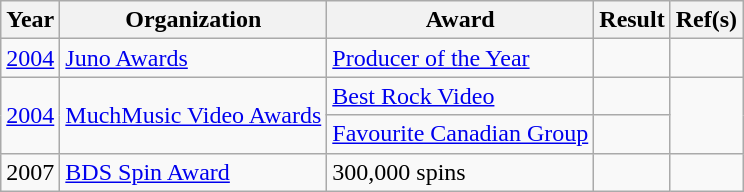<table class="wikitable plainrowheaders">
<tr align=center>
<th scope="col">Year</th>
<th scope="col">Organization</th>
<th scope="col">Award</th>
<th scope="col">Result</th>
<th scope="col">Ref(s)</th>
</tr>
<tr>
<td><a href='#'>2004</a></td>
<td><a href='#'>Juno Awards</a></td>
<td><a href='#'>Producer of the Year</a></td>
<td></td>
<td style="text-align:center;"></td>
</tr>
<tr>
<td rowspan="2"><a href='#'>2004</a></td>
<td rowspan="2"><a href='#'>MuchMusic Video Awards</a></td>
<td><a href='#'>Best Rock Video</a></td>
<td></td>
<td style="text-align:center;" rowspan="2"></td>
</tr>
<tr>
<td><a href='#'>Favourite Canadian Group</a></td>
<td></td>
</tr>
<tr>
<td>2007</td>
<td><a href='#'>BDS Spin Award</a></td>
<td>300,000 spins</td>
<td></td>
<td style="text-align:center;"></td>
</tr>
</table>
